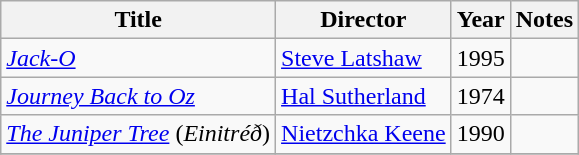<table class="wikitable">
<tr>
<th>Title</th>
<th>Director</th>
<th>Year</th>
<th>Notes</th>
</tr>
<tr>
<td><em><a href='#'>Jack-O</a></em></td>
<td><a href='#'>Steve Latshaw</a></td>
<td>1995</td>
<td></td>
</tr>
<tr>
<td><em><a href='#'>Journey Back to Oz</a></em></td>
<td><a href='#'>Hal Sutherland</a></td>
<td>1974</td>
<td></td>
</tr>
<tr>
<td><em><a href='#'>The Juniper Tree</a></em>  (<em>Einitréð</em>)</td>
<td><a href='#'>Nietzchka Keene</a></td>
<td>1990</td>
<td></td>
</tr>
<tr>
</tr>
</table>
